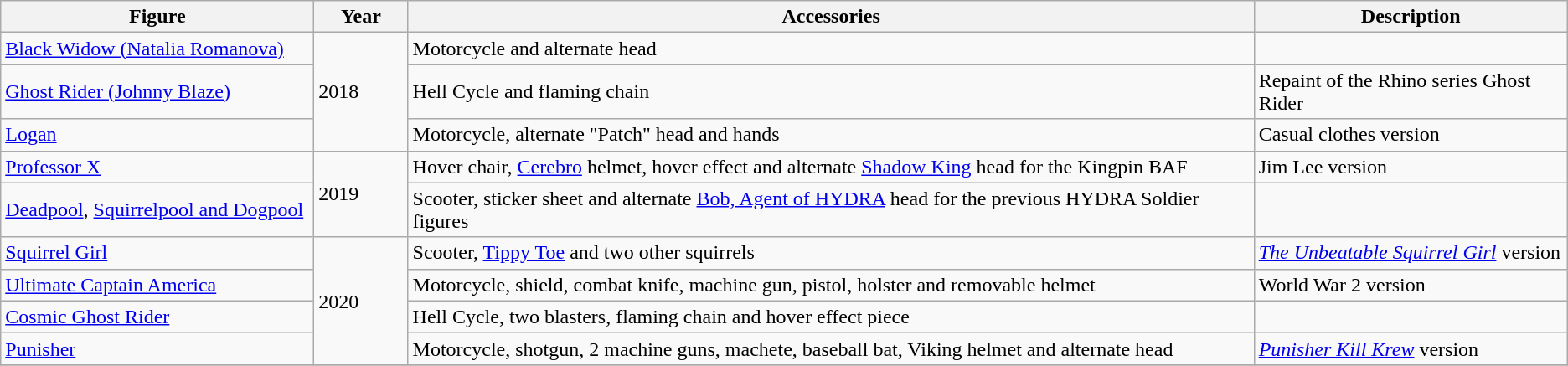<table class="wikitable">
<tr>
<th width="20%">Figure</th>
<th width="6%">Year</th>
<th width="54%">Accessories</th>
<th width="20%">Description</th>
</tr>
<tr>
<td><a href='#'>Black Widow (Natalia Romanova)</a></td>
<td rowspan="3">2018</td>
<td>Motorcycle and alternate head</td>
<td></td>
</tr>
<tr>
<td><a href='#'>Ghost Rider (Johnny Blaze)</a></td>
<td>Hell Cycle and flaming chain</td>
<td>Repaint of the Rhino series Ghost Rider</td>
</tr>
<tr>
<td><a href='#'>Logan</a></td>
<td>Motorcycle, alternate "Patch" head and hands</td>
<td>Casual clothes version</td>
</tr>
<tr>
<td><a href='#'>Professor X</a></td>
<td rowspan="2">2019</td>
<td>Hover chair, <a href='#'>Cerebro</a> helmet, hover effect and alternate <a href='#'>Shadow King</a> head for the Kingpin BAF</td>
<td>Jim Lee version</td>
</tr>
<tr>
<td><a href='#'>Deadpool</a>, <a href='#'>Squirrelpool and Dogpool</a></td>
<td>Scooter, sticker sheet and alternate <a href='#'>Bob, Agent of HYDRA</a> head for the previous HYDRA Soldier figures</td>
<td></td>
</tr>
<tr>
<td><a href='#'>Squirrel Girl</a></td>
<td rowspan="4">2020</td>
<td>Scooter, <a href='#'>Tippy Toe</a> and two other squirrels</td>
<td><em><a href='#'>The Unbeatable Squirrel Girl</a></em> version</td>
</tr>
<tr>
<td><a href='#'>Ultimate Captain America</a></td>
<td>Motorcycle, shield, combat knife, machine gun, pistol, holster and removable helmet</td>
<td>World War 2 version</td>
</tr>
<tr>
<td><a href='#'>Cosmic Ghost Rider</a></td>
<td>Hell Cycle, two blasters, flaming chain and hover effect piece</td>
<td></td>
</tr>
<tr>
<td><a href='#'>Punisher</a></td>
<td>Motorcycle, shotgun, 2 machine guns, machete, baseball bat, Viking helmet and alternate head</td>
<td><em><a href='#'>Punisher Kill Krew</a></em> version</td>
</tr>
<tr>
</tr>
</table>
